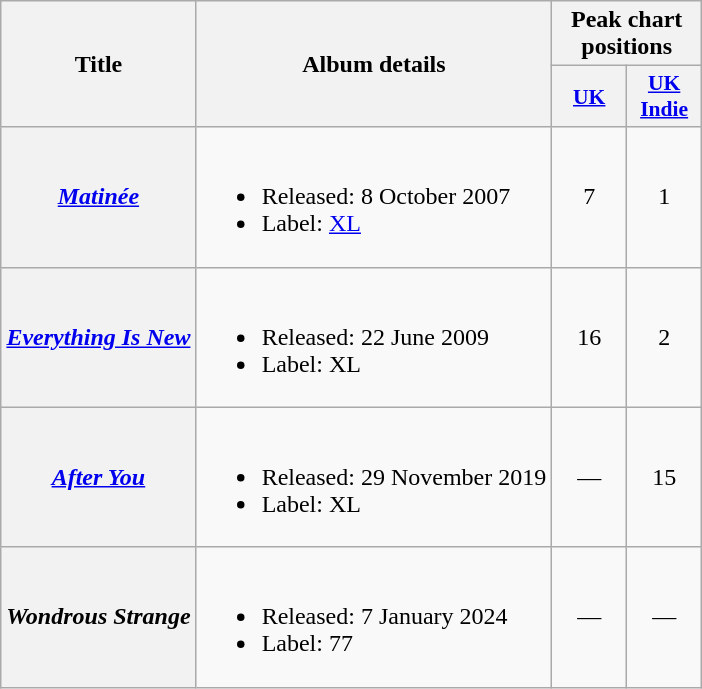<table class="wikitable plainrowheaders">
<tr>
<th scope="col" rowspan="2">Title</th>
<th scope="col" rowspan="2">Album details</th>
<th scope="col" colspan="2">Peak chart positions</th>
</tr>
<tr>
<th scope="col" style="width:3em;font-size:90%"><a href='#'>UK</a><br></th>
<th scope="col" style="width:3em;font-size:90%"><a href='#'>UK<br>Indie</a><br></th>
</tr>
<tr>
<th scope="row"><em><a href='#'>Matinée</a></em></th>
<td><br><ul><li>Released: 8 October 2007</li><li>Label: <a href='#'>XL</a></li></ul></td>
<td align="center">7</td>
<td align="center">1</td>
</tr>
<tr>
<th scope="row"><em><a href='#'>Everything Is New</a></em></th>
<td><br><ul><li>Released: 22 June 2009</li><li>Label: XL</li></ul></td>
<td align="center">16</td>
<td align="center">2</td>
</tr>
<tr>
<th scope="row"><em><a href='#'>After You</a></em></th>
<td><br><ul><li>Released: 29 November 2019</li><li>Label: XL</li></ul></td>
<td align="center">—</td>
<td align="center">15</td>
</tr>
<tr>
<th scope="row"><em>Wondrous Strange</em></th>
<td><br><ul><li>Released: 7 January 2024</li><li>Label: 77</li></ul></td>
<td align="center">—</td>
<td align="center">—</td>
</tr>
</table>
